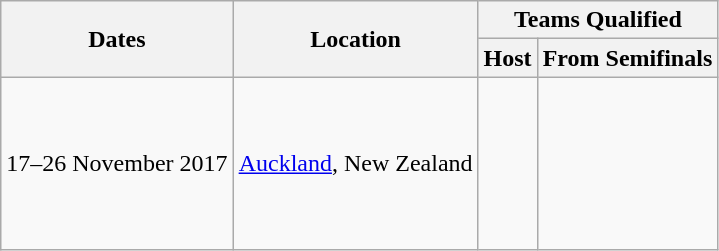<table class=wikitable>
<tr>
<th rowspan=2>Dates</th>
<th rowspan=2>Location</th>
<th colspan=2>Teams Qualified</th>
</tr>
<tr>
<th>Host</th>
<th>From Semifinals</th>
</tr>
<tr>
<td>17–26 November 2017</td>
<td><a href='#'>Auckland</a>, New Zealand</td>
<td></td>
<td><br><br><br><br><br><br></td>
</tr>
</table>
